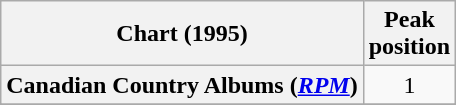<table class="wikitable sortable plainrowheaders" style="text-align:center">
<tr>
<th scope="col">Chart (1995)</th>
<th scope="col">Peak<br>position</th>
</tr>
<tr>
<th scope="row">Canadian Country Albums (<em><a href='#'>RPM</a></em>)</th>
<td>1</td>
</tr>
<tr>
</tr>
<tr>
</tr>
</table>
